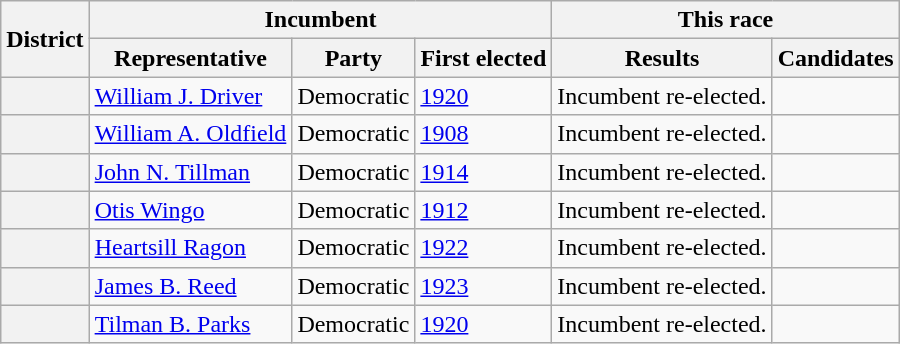<table class=wikitable>
<tr>
<th rowspan=2>District</th>
<th colspan=3>Incumbent</th>
<th colspan=2>This race</th>
</tr>
<tr>
<th>Representative</th>
<th>Party</th>
<th>First elected</th>
<th>Results</th>
<th>Candidates</th>
</tr>
<tr>
<th></th>
<td><a href='#'>William J. Driver</a></td>
<td>Democratic</td>
<td><a href='#'>1920</a></td>
<td>Incumbent re-elected.</td>
<td nowrap></td>
</tr>
<tr>
<th></th>
<td><a href='#'>William A. Oldfield</a></td>
<td>Democratic</td>
<td><a href='#'>1908</a></td>
<td>Incumbent re-elected.</td>
<td nowrap></td>
</tr>
<tr>
<th></th>
<td><a href='#'>John N. Tillman</a></td>
<td>Democratic</td>
<td><a href='#'>1914</a></td>
<td>Incumbent re-elected.</td>
<td nowrap></td>
</tr>
<tr>
<th></th>
<td><a href='#'>Otis Wingo</a></td>
<td>Democratic</td>
<td><a href='#'>1912</a></td>
<td>Incumbent re-elected.</td>
<td nowrap></td>
</tr>
<tr>
<th></th>
<td><a href='#'>Heartsill Ragon</a></td>
<td>Democratic</td>
<td><a href='#'>1922</a></td>
<td>Incumbent re-elected.</td>
<td nowrap></td>
</tr>
<tr>
<th></th>
<td><a href='#'>James B. Reed</a></td>
<td>Democratic</td>
<td><a href='#'>1923 </a></td>
<td>Incumbent re-elected.</td>
<td nowrap></td>
</tr>
<tr>
<th></th>
<td><a href='#'>Tilman B. Parks</a></td>
<td>Democratic</td>
<td><a href='#'>1920</a></td>
<td>Incumbent re-elected.</td>
<td nowrap></td>
</tr>
</table>
